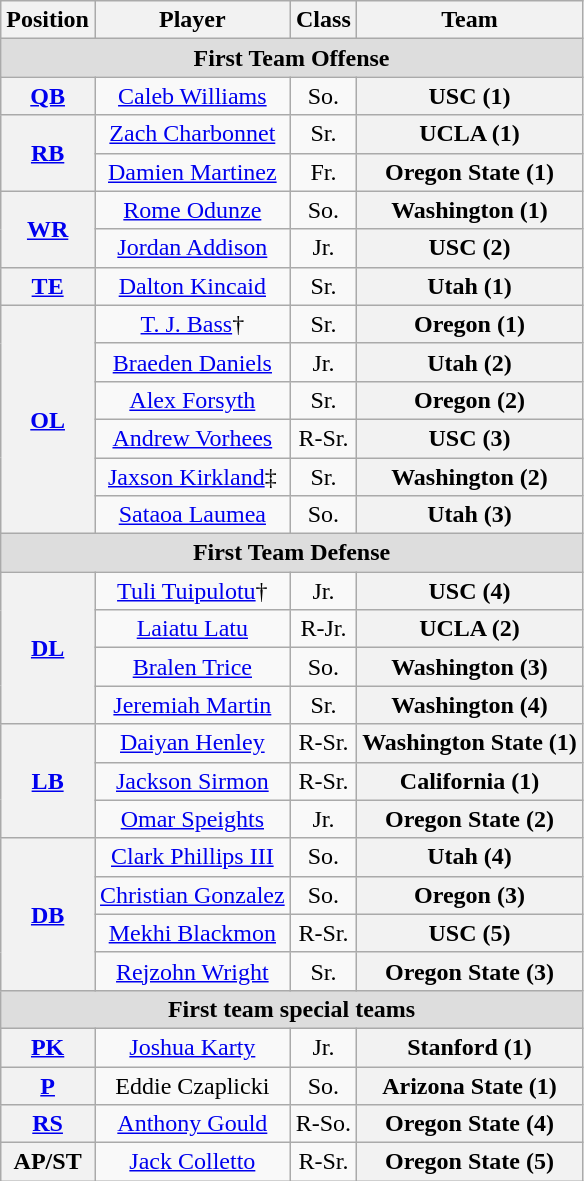<table class="wikitable">
<tr>
<th>Position</th>
<th>Player</th>
<th>Class</th>
<th>Team</th>
</tr>
<tr>
<td colspan="4" style="text-align:center; background:#ddd;"><strong>First Team Offense</strong></td>
</tr>
<tr style="text-align:center;">
<th rowspan="1"><a href='#'>QB</a></th>
<td><a href='#'>Caleb Williams</a></td>
<td>So.</td>
<th style=>USC (1)</th>
</tr>
<tr style="text-align:center;">
<th rowspan="2"><a href='#'>RB</a></th>
<td><a href='#'>Zach Charbonnet</a></td>
<td>Sr.</td>
<th style=>UCLA (1)</th>
</tr>
<tr style="text-align:center;">
<td><a href='#'>Damien Martinez</a></td>
<td>Fr.</td>
<th style=>Oregon State (1)</th>
</tr>
<tr style="text-align:center;">
<th rowspan="2"><a href='#'>WR</a></th>
<td><a href='#'>Rome Odunze</a></td>
<td>So.</td>
<th style=>Washington (1)</th>
</tr>
<tr style="text-align:center;">
<td><a href='#'>Jordan Addison</a></td>
<td>Jr.</td>
<th style=>USC (2)</th>
</tr>
<tr style="text-align:center;">
<th rowspan="1"><a href='#'>TE</a></th>
<td><a href='#'>Dalton Kincaid</a></td>
<td>Sr.</td>
<th style=>Utah (1)</th>
</tr>
<tr style="text-align:center;">
<th rowspan="6"><a href='#'>OL</a></th>
<td><a href='#'>T. J. Bass</a>†</td>
<td>Sr.</td>
<th style=>Oregon (1)</th>
</tr>
<tr style="text-align:center;">
<td><a href='#'>Braeden Daniels</a></td>
<td>Jr.</td>
<th style=>Utah (2)</th>
</tr>
<tr style="text-align:center;">
<td><a href='#'>Alex Forsyth</a></td>
<td>Sr.</td>
<th style=>Oregon (2)</th>
</tr>
<tr style="text-align:center;">
<td><a href='#'>Andrew Vorhees</a></td>
<td>R-Sr.</td>
<th style=>USC (3)</th>
</tr>
<tr style="text-align:center;">
<td><a href='#'>Jaxson Kirkland</a>‡</td>
<td>Sr.</td>
<th style=>Washington (2)</th>
</tr>
<tr style="text-align:center;">
<td><a href='#'>Sataoa Laumea</a></td>
<td>So.</td>
<th style=>Utah (3)</th>
</tr>
<tr style="text-align:center;">
<td colspan="4" style="text-align:center; background:#ddd;"><strong>First Team Defense</strong></td>
</tr>
<tr style="text-align:center;">
<th rowspan="4"><a href='#'>DL</a></th>
<td><a href='#'>Tuli Tuipulotu</a>†</td>
<td>Jr.</td>
<th style=>USC (4)</th>
</tr>
<tr style="text-align:center;">
<td><a href='#'>Laiatu Latu</a></td>
<td>R-Jr.</td>
<th style=>UCLA (2)</th>
</tr>
<tr style="text-align:center;">
<td><a href='#'>Bralen Trice</a></td>
<td>So.</td>
<th style=>Washington (3)</th>
</tr>
<tr style="text-align:center;">
<td><a href='#'>Jeremiah Martin</a></td>
<td>Sr.</td>
<th style=>Washington (4)</th>
</tr>
<tr style="text-align:center;">
<th rowspan="3"><a href='#'>LB</a></th>
<td><a href='#'>Daiyan Henley</a></td>
<td>R-Sr.</td>
<th style=>Washington State (1)</th>
</tr>
<tr style="text-align:center;">
<td><a href='#'>Jackson Sirmon</a></td>
<td>R-Sr.</td>
<th style=>California (1)</th>
</tr>
<tr style="text-align:center;">
<td><a href='#'>Omar Speights</a></td>
<td>Jr.</td>
<th style=>Oregon State (2)</th>
</tr>
<tr style="text-align:center;">
<th rowspan="4"><a href='#'>DB</a></th>
<td><a href='#'>Clark Phillips III</a></td>
<td>So.</td>
<th style=>Utah (4)</th>
</tr>
<tr style="text-align:center;">
<td><a href='#'>Christian Gonzalez</a></td>
<td>So.</td>
<th style=>Oregon (3)</th>
</tr>
<tr style="text-align:center;">
<td><a href='#'>Mekhi Blackmon</a></td>
<td>R-Sr.</td>
<th style=>USC (5)</th>
</tr>
<tr style="text-align:center;">
<td><a href='#'>Rejzohn Wright</a></td>
<td>Sr.</td>
<th style=>Oregon State (3)</th>
</tr>
<tr>
<td colspan="4" style="text-align:center; background:#ddd;"><strong>First team special teams</strong></td>
</tr>
<tr style="text-align:center;">
<th rowspan="1"><a href='#'>PK</a></th>
<td><a href='#'>Joshua Karty</a></td>
<td>Jr.</td>
<th style=>Stanford (1)</th>
</tr>
<tr style="text-align:center;">
<th rowspan="1"><a href='#'>P</a></th>
<td>Eddie Czaplicki</td>
<td>So.</td>
<th style=>Arizona State (1)</th>
</tr>
<tr style="text-align:center;">
<th rowspan="1"><a href='#'>RS</a></th>
<td><a href='#'>Anthony Gould</a></td>
<td>R-So.</td>
<th style=>Oregon State (4)</th>
</tr>
<tr style="text-align:center;">
<th rowspan="2">AP/ST</th>
<td><a href='#'>Jack Colletto</a></td>
<td>R-Sr.</td>
<th style=>Oregon State (5)</th>
</tr>
</table>
